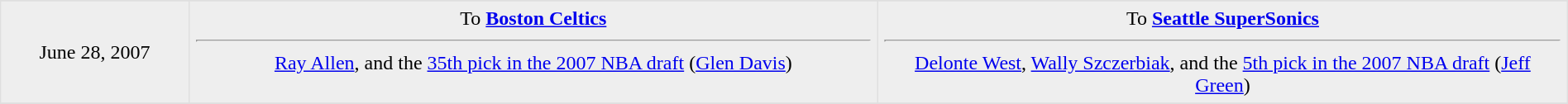<table border=1 style="border-collapse:collapse; text-align: center; width: 100%" bordercolor="#DFDFDF"  cellpadding="5">
<tr>
</tr>
<tr bgcolor="eeeeee">
<td style="width:12%">June 28, 2007<br></td>
<td style="width:44%" valign="top">To <strong><a href='#'>Boston Celtics</a></strong> <hr><a href='#'>Ray Allen</a>, and the <a href='#'>35th pick in the 2007 NBA draft</a> (<a href='#'>Glen Davis</a>)</td>
<td style="width:44%" valign="top">To <strong><a href='#'>Seattle SuperSonics</a></strong> <hr><a href='#'>Delonte West</a>, <a href='#'>Wally Szczerbiak</a>, and the <a href='#'>5th pick in the 2007 NBA draft</a> (<a href='#'>Jeff Green</a>)</td>
</tr>
<tr>
</tr>
</table>
